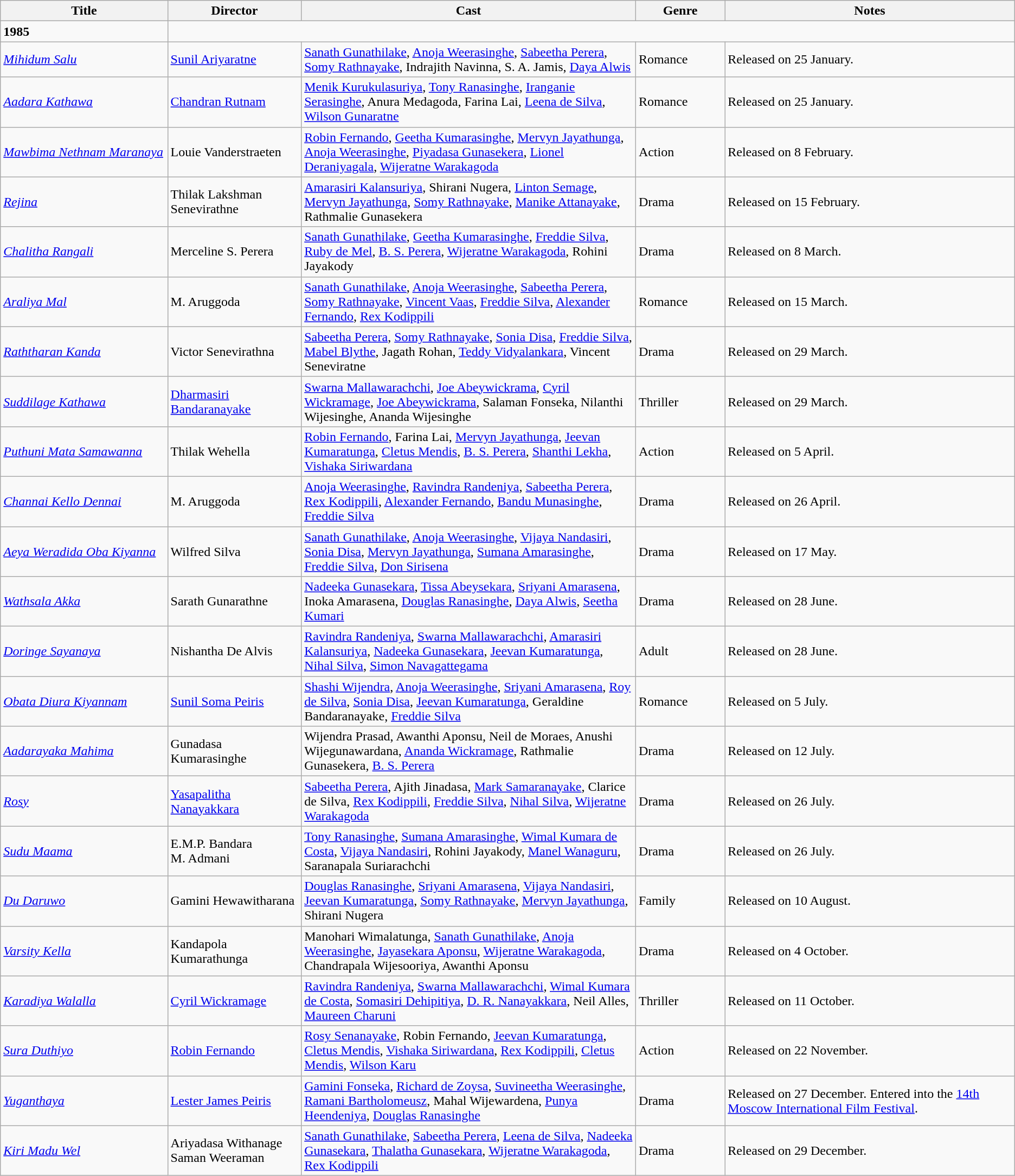<table class="wikitable">
<tr>
<th width=15%>Title</th>
<th width=12%>Director</th>
<th width=30%>Cast</th>
<th width=8%>Genre</th>
<th width=26%>Notes</th>
</tr>
<tr>
<td><strong>1985</strong></td>
</tr>
<tr>
<td><em><a href='#'>Mihidum Salu</a></em></td>
<td><a href='#'>Sunil Ariyaratne</a></td>
<td><a href='#'>Sanath Gunathilake</a>, <a href='#'>Anoja Weerasinghe</a>, <a href='#'>Sabeetha Perera</a>, <a href='#'>Somy Rathnayake</a>, Indrajith Navinna, S. A. Jamis, <a href='#'>Daya Alwis</a></td>
<td>Romance</td>
<td>Released on 25 January.</td>
</tr>
<tr>
<td><em><a href='#'>Aadara Kathawa</a></em></td>
<td><a href='#'>Chandran Rutnam</a></td>
<td><a href='#'>Menik Kurukulasuriya</a>, <a href='#'>Tony Ranasinghe</a>, <a href='#'>Iranganie Serasinghe</a>, Anura Medagoda, Farina Lai, <a href='#'>Leena de Silva</a>, <a href='#'>Wilson Gunaratne</a></td>
<td>Romance</td>
<td>Released on 25 January.</td>
</tr>
<tr>
<td><em><a href='#'>Mawbima Nethnam Maranaya</a></em></td>
<td>Louie Vanderstraeten</td>
<td><a href='#'>Robin Fernando</a>, <a href='#'>Geetha Kumarasinghe</a>, <a href='#'>Mervyn Jayathunga</a>, <a href='#'>Anoja Weerasinghe</a>, <a href='#'>Piyadasa Gunasekera</a>, <a href='#'>Lionel Deraniyagala</a>, <a href='#'>Wijeratne Warakagoda</a></td>
<td>Action</td>
<td>Released on 8 February.</td>
</tr>
<tr>
<td><em><a href='#'>Rejina</a></em></td>
<td>Thilak Lakshman Senevirathne</td>
<td><a href='#'>Amarasiri Kalansuriya</a>, Shirani Nugera, <a href='#'>Linton Semage</a>, <a href='#'>Mervyn Jayathunga</a>, <a href='#'>Somy Rathnayake</a>, <a href='#'>Manike Attanayake</a>, Rathmalie Gunasekera</td>
<td>Drama</td>
<td>Released on 15 February.</td>
</tr>
<tr>
<td><em><a href='#'>Chalitha Rangali</a></em></td>
<td>Merceline S. Perera</td>
<td><a href='#'>Sanath Gunathilake</a>, <a href='#'>Geetha Kumarasinghe</a>, <a href='#'>Freddie Silva</a>, <a href='#'>Ruby de Mel</a>, <a href='#'>B. S. Perera</a>, <a href='#'>Wijeratne Warakagoda</a>, Rohini Jayakody</td>
<td>Drama</td>
<td>Released on 8 March.</td>
</tr>
<tr>
<td><em><a href='#'>Araliya Mal</a></em></td>
<td>M. Aruggoda</td>
<td><a href='#'>Sanath Gunathilake</a>, <a href='#'>Anoja Weerasinghe</a>, <a href='#'>Sabeetha Perera</a>, <a href='#'>Somy Rathnayake</a>, <a href='#'>Vincent Vaas</a>, <a href='#'>Freddie Silva</a>, <a href='#'>Alexander Fernando</a>, <a href='#'>Rex Kodippili</a></td>
<td>Romance</td>
<td>Released on 15 March.</td>
</tr>
<tr>
<td><em><a href='#'>Raththaran Kanda</a></em></td>
<td>Victor Senevirathna</td>
<td><a href='#'>Sabeetha Perera</a>, <a href='#'>Somy Rathnayake</a>, <a href='#'>Sonia Disa</a>, <a href='#'>Freddie Silva</a>, <a href='#'>Mabel Blythe</a>, Jagath Rohan, <a href='#'>Teddy Vidyalankara</a>, Vincent Seneviratne</td>
<td>Drama</td>
<td>Released on 29 March.</td>
</tr>
<tr>
<td><em><a href='#'>Suddilage Kathawa</a></em></td>
<td><a href='#'>Dharmasiri Bandaranayake</a></td>
<td><a href='#'>Swarna Mallawarachchi</a>, <a href='#'>Joe Abeywickrama</a>, <a href='#'>Cyril Wickramage</a>, <a href='#'>Joe Abeywickrama</a>, Salaman Fonseka, Nilanthi Wijesinghe, Ananda Wijesinghe</td>
<td>Thriller</td>
<td>Released on 29 March.</td>
</tr>
<tr>
<td><em><a href='#'>Puthuni Mata Samawanna</a></em></td>
<td>Thilak Wehella</td>
<td><a href='#'>Robin Fernando</a>, Farina Lai, <a href='#'>Mervyn Jayathunga</a>, <a href='#'>Jeevan Kumaratunga</a>, <a href='#'>Cletus Mendis</a>, <a href='#'>B. S. Perera</a>, <a href='#'>Shanthi Lekha</a>, <a href='#'>Vishaka Siriwardana</a></td>
<td>Action</td>
<td>Released on 5 April.</td>
</tr>
<tr>
<td><em><a href='#'>Channai Kello Dennai</a></em></td>
<td>M. Aruggoda</td>
<td><a href='#'>Anoja Weerasinghe</a>, <a href='#'>Ravindra Randeniya</a>, <a href='#'>Sabeetha Perera</a>, <a href='#'>Rex Kodippili</a>, <a href='#'>Alexander Fernando</a>, <a href='#'>Bandu Munasinghe</a>, <a href='#'>Freddie Silva</a></td>
<td>Drama</td>
<td>Released on 26 April.</td>
</tr>
<tr>
<td><em><a href='#'>Aeya Weradida Oba Kiyanna</a></em></td>
<td>Wilfred Silva</td>
<td><a href='#'>Sanath Gunathilake</a>, <a href='#'>Anoja Weerasinghe</a>, <a href='#'>Vijaya Nandasiri</a>, <a href='#'>Sonia Disa</a>, <a href='#'>Mervyn Jayathunga</a>, <a href='#'>Sumana Amarasinghe</a>, <a href='#'>Freddie Silva</a>, <a href='#'>Don Sirisena</a></td>
<td>Drama</td>
<td>Released on 17 May.</td>
</tr>
<tr>
<td><em><a href='#'>Wathsala Akka</a></em></td>
<td>Sarath Gunarathne</td>
<td><a href='#'>Nadeeka Gunasekara</a>, <a href='#'>Tissa Abeysekara</a>, <a href='#'>Sriyani Amarasena</a>, Inoka Amarasena, <a href='#'>Douglas Ranasinghe</a>, <a href='#'>Daya Alwis</a>, <a href='#'>Seetha Kumari</a></td>
<td>Drama</td>
<td>Released on 28 June.</td>
</tr>
<tr>
<td><em><a href='#'>Doringe Sayanaya</a></em></td>
<td>Nishantha De Alvis</td>
<td><a href='#'>Ravindra Randeniya</a>, <a href='#'>Swarna Mallawarachchi</a>, <a href='#'>Amarasiri Kalansuriya</a>, <a href='#'>Nadeeka Gunasekara</a>, <a href='#'>Jeevan Kumaratunga</a>, <a href='#'>Nihal Silva</a>, <a href='#'>Simon Navagattegama</a></td>
<td>Adult</td>
<td>Released on 28 June.</td>
</tr>
<tr>
<td><em><a href='#'>Obata Diura Kiyannam</a></em></td>
<td><a href='#'>Sunil Soma Peiris</a></td>
<td><a href='#'>Shashi Wijendra</a>, <a href='#'>Anoja Weerasinghe</a>, <a href='#'>Sriyani Amarasena</a>, <a href='#'>Roy de Silva</a>, <a href='#'>Sonia Disa</a>, <a href='#'>Jeevan Kumaratunga</a>, Geraldine Bandaranayake, <a href='#'>Freddie Silva</a></td>
<td>Romance</td>
<td>Released on 5 July.</td>
</tr>
<tr>
<td><em><a href='#'>Aadarayaka Mahima</a></em></td>
<td>Gunadasa Kumarasinghe</td>
<td>Wijendra Prasad, Awanthi Aponsu, Neil de Moraes, Anushi Wijegunawardana, <a href='#'>Ananda Wickramage</a>, Rathmalie Gunasekera, <a href='#'>B. S. Perera</a></td>
<td>Drama</td>
<td>Released on 12 July.</td>
</tr>
<tr>
<td><em><a href='#'>Rosy</a></em></td>
<td><a href='#'>Yasapalitha Nanayakkara</a></td>
<td><a href='#'>Sabeetha Perera</a>, Ajith Jinadasa, <a href='#'>Mark Samaranayake</a>, Clarice de Silva, <a href='#'>Rex Kodippili</a>, <a href='#'>Freddie Silva</a>, <a href='#'>Nihal Silva</a>, <a href='#'>Wijeratne Warakagoda</a></td>
<td>Drama</td>
<td>Released on 26 July.</td>
</tr>
<tr>
<td><em><a href='#'>Sudu Maama</a></em></td>
<td>E.M.P. Bandara<br> M. Admani</td>
<td><a href='#'>Tony Ranasinghe</a>, <a href='#'>Sumana Amarasinghe</a>, <a href='#'>Wimal Kumara de Costa</a>, <a href='#'>Vijaya Nandasiri</a>, Rohini Jayakody, <a href='#'>Manel Wanaguru</a>, Saranapala Suriarachchi</td>
<td>Drama</td>
<td>Released on 26 July.</td>
</tr>
<tr>
<td><em><a href='#'>Du Daruwo</a></em></td>
<td>Gamini Hewawitharana</td>
<td><a href='#'>Douglas Ranasinghe</a>, <a href='#'>Sriyani Amarasena</a>, <a href='#'>Vijaya Nandasiri</a>, <a href='#'>Jeevan Kumaratunga</a>, <a href='#'>Somy Rathnayake</a>, <a href='#'>Mervyn Jayathunga</a>, Shirani Nugera</td>
<td>Family</td>
<td>Released on 10 August.</td>
</tr>
<tr>
<td><em><a href='#'>Varsity Kella</a></em></td>
<td>Kandapola Kumarathunga</td>
<td>Manohari Wimalatunga, <a href='#'>Sanath Gunathilake</a>, <a href='#'>Anoja Weerasinghe</a>, <a href='#'>Jayasekara Aponsu</a>, <a href='#'>Wijeratne Warakagoda</a>, Chandrapala Wijesooriya, Awanthi Aponsu</td>
<td>Drama</td>
<td>Released on 4 October.</td>
</tr>
<tr>
<td><em><a href='#'>Karadiya Walalla</a></em></td>
<td><a href='#'>Cyril Wickramage</a></td>
<td><a href='#'>Ravindra Randeniya</a>, <a href='#'>Swarna Mallawarachchi</a>, <a href='#'>Wimal Kumara de Costa</a>, <a href='#'>Somasiri Dehipitiya</a>, <a href='#'>D. R. Nanayakkara</a>, Neil Alles, <a href='#'>Maureen Charuni</a></td>
<td>Thriller</td>
<td>Released on 11 October.</td>
</tr>
<tr>
<td><em><a href='#'>Sura Duthiyo</a></em></td>
<td><a href='#'>Robin Fernando</a></td>
<td><a href='#'>Rosy Senanayake</a>, Robin Fernando, <a href='#'>Jeevan Kumaratunga</a>, <a href='#'>Cletus Mendis</a>, <a href='#'>Vishaka Siriwardana</a>, <a href='#'>Rex Kodippili</a>, <a href='#'>Cletus Mendis</a>, <a href='#'>Wilson Karu</a></td>
<td>Action</td>
<td>Released on 22 November.</td>
</tr>
<tr>
<td><em><a href='#'>Yuganthaya</a></em></td>
<td><a href='#'>Lester James Peiris</a></td>
<td><a href='#'>Gamini Fonseka</a>, <a href='#'>Richard de Zoysa</a>, <a href='#'>Suvineetha Weerasinghe</a>, <a href='#'>Ramani Bartholomeusz</a>, Mahal Wijewardena, <a href='#'>Punya Heendeniya</a>, <a href='#'>Douglas Ranasinghe</a></td>
<td>Drama</td>
<td>Released on 27 December. Entered into the <a href='#'>14th Moscow International Film Festival</a>.</td>
</tr>
<tr>
<td><em><a href='#'>Kiri Madu Wel</a></em></td>
<td>Ariyadasa Withanage<br> Saman Weeraman</td>
<td><a href='#'>Sanath Gunathilake</a>, <a href='#'>Sabeetha Perera</a>, <a href='#'>Leena de Silva</a>, <a href='#'>Nadeeka Gunasekara</a>, <a href='#'>Thalatha Gunasekara</a>, <a href='#'>Wijeratne Warakagoda</a>, <a href='#'>Rex Kodippili</a></td>
<td>Drama</td>
<td>Released on 29 December.</td>
</tr>
</table>
